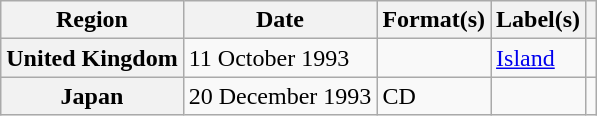<table class="wikitable plainrowheaders">
<tr>
<th scope="col">Region</th>
<th scope="col">Date</th>
<th scope="col">Format(s)</th>
<th scope="col">Label(s)</th>
<th scope="col"></th>
</tr>
<tr>
<th scope="row">United Kingdom</th>
<td>11 October 1993</td>
<td></td>
<td><a href='#'>Island</a></td>
<td></td>
</tr>
<tr>
<th scope="row">Japan</th>
<td>20 December 1993</td>
<td>CD</td>
<td></td>
<td></td>
</tr>
</table>
